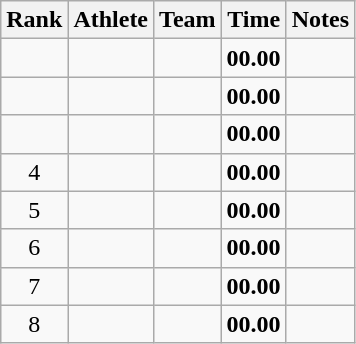<table class="wikitable sortable" style="text-align:center">
<tr>
<th>Rank</th>
<th>Athlete</th>
<th>Team</th>
<th>Time</th>
<th>Notes</th>
</tr>
<tr>
<td></td>
<td align=left></td>
<td></td>
<td><strong>00.00</strong></td>
<td></td>
</tr>
<tr>
<td></td>
<td align=left></td>
<td></td>
<td><strong>00.00</strong></td>
<td></td>
</tr>
<tr>
<td></td>
<td align=left></td>
<td></td>
<td><strong>00.00</strong></td>
<td></td>
</tr>
<tr>
<td>4</td>
<td align=left></td>
<td></td>
<td><strong>00.00</strong></td>
<td></td>
</tr>
<tr>
<td>5</td>
<td align=left></td>
<td></td>
<td><strong>00.00</strong></td>
<td></td>
</tr>
<tr>
<td>6</td>
<td align=left></td>
<td></td>
<td><strong>00.00</strong></td>
<td></td>
</tr>
<tr>
<td>7</td>
<td align=left></td>
<td></td>
<td><strong>00.00</strong></td>
<td></td>
</tr>
<tr>
<td>8</td>
<td align=left></td>
<td></td>
<td><strong>00.00</strong></td>
<td></td>
</tr>
</table>
